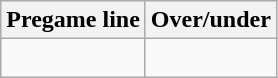<table class="wikitable">
<tr align="center">
<th style=>Pregame line</th>
<th style=>Over/under</th>
</tr>
<tr align="center">
<td> </td>
<td> </td>
</tr>
</table>
